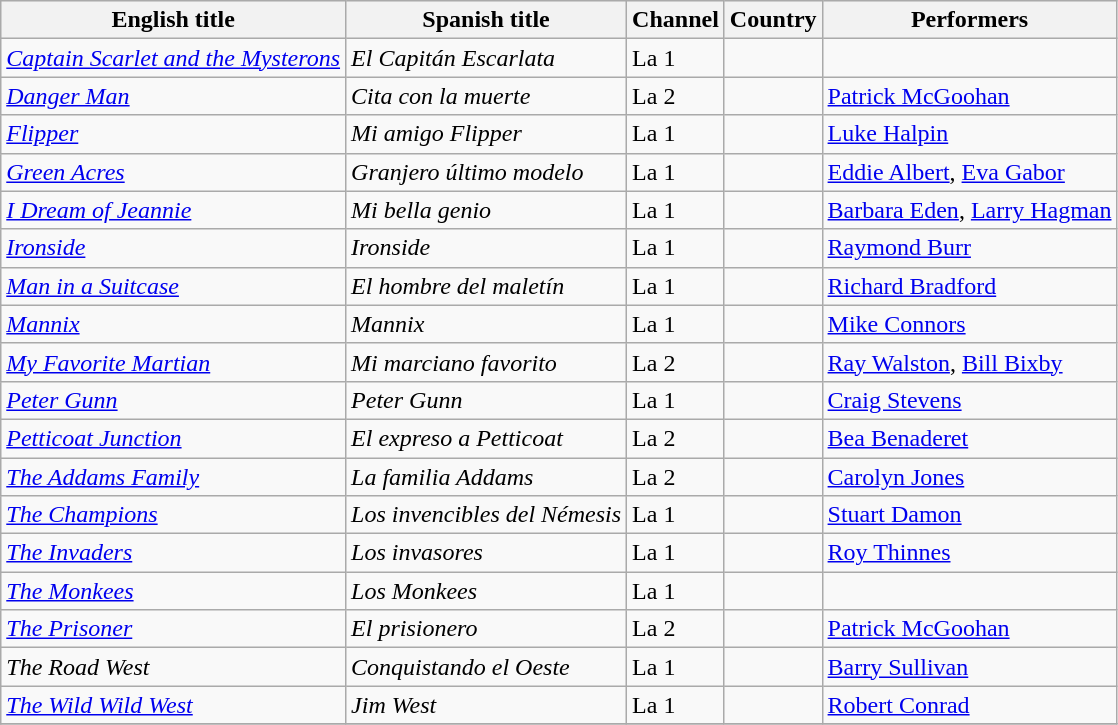<table class="wikitable sortable">
<tr bgcolor="#ececec" valign=top>
<th>English title</th>
<th>Spanish title</th>
<th>Channel</th>
<th>Country</th>
<th>Performers</th>
</tr>
<tr>
<td><em><a href='#'>Captain Scarlet and the Mysterons</a></em></td>
<td><em>El Capitán Escarlata</em></td>
<td>La 1</td>
<td></td>
<td></td>
</tr>
<tr>
<td><em><a href='#'>Danger Man</a></em></td>
<td><em>Cita con la muerte</em></td>
<td>La 2</td>
<td></td>
<td><a href='#'>Patrick McGoohan</a></td>
</tr>
<tr>
<td><em><a href='#'>Flipper</a></em></td>
<td><em>Mi amigo Flipper</em></td>
<td>La 1</td>
<td></td>
<td><a href='#'>Luke Halpin</a></td>
</tr>
<tr>
<td><em><a href='#'>Green Acres</a></em></td>
<td><em>Granjero último modelo</em></td>
<td>La 1</td>
<td></td>
<td><a href='#'>Eddie Albert</a>, <a href='#'>Eva Gabor</a></td>
</tr>
<tr>
<td><em><a href='#'>I Dream of Jeannie</a></em></td>
<td><em>Mi bella genio</em></td>
<td>La 1</td>
<td></td>
<td><a href='#'>Barbara Eden</a>, <a href='#'>Larry Hagman</a></td>
</tr>
<tr>
<td><em><a href='#'>Ironside</a></em></td>
<td><em>Ironside</em></td>
<td>La 1</td>
<td></td>
<td><a href='#'>Raymond Burr</a></td>
</tr>
<tr>
<td><em><a href='#'>Man in a Suitcase</a></em></td>
<td><em>El hombre del maletín</em></td>
<td>La 1</td>
<td></td>
<td><a href='#'>Richard Bradford</a></td>
</tr>
<tr>
<td><em><a href='#'>Mannix</a></em></td>
<td><em>Mannix</em></td>
<td>La 1</td>
<td></td>
<td><a href='#'>Mike Connors</a></td>
</tr>
<tr>
<td><em><a href='#'>My Favorite Martian</a></em></td>
<td><em>Mi marciano favorito</em></td>
<td>La 2</td>
<td></td>
<td><a href='#'>Ray Walston</a>, <a href='#'>Bill Bixby</a></td>
</tr>
<tr>
<td><em><a href='#'>Peter Gunn</a></em></td>
<td><em>Peter Gunn</em></td>
<td>La 1</td>
<td></td>
<td><a href='#'>Craig Stevens</a></td>
</tr>
<tr>
<td><em><a href='#'>Petticoat Junction</a></em></td>
<td><em>El expreso a Petticoat</em></td>
<td>La 2</td>
<td></td>
<td><a href='#'>Bea Benaderet</a></td>
</tr>
<tr>
<td><em><a href='#'>The Addams Family</a></em></td>
<td><em>La familia Addams</em></td>
<td>La 2</td>
<td></td>
<td><a href='#'>Carolyn Jones</a></td>
</tr>
<tr>
<td><em><a href='#'>The Champions</a></em></td>
<td><em>Los invencibles del Némesis</em></td>
<td>La 1</td>
<td></td>
<td><a href='#'>Stuart Damon</a></td>
</tr>
<tr>
<td><em><a href='#'>The Invaders</a></em></td>
<td><em>Los invasores</em></td>
<td>La 1</td>
<td></td>
<td><a href='#'>Roy Thinnes</a></td>
</tr>
<tr>
<td><em><a href='#'>The Monkees</a></em></td>
<td><em>Los Monkees</em></td>
<td>La 1</td>
<td></td>
<td></td>
</tr>
<tr>
<td><em><a href='#'>The Prisoner</a></em></td>
<td><em>El prisionero</em></td>
<td>La 2</td>
<td></td>
<td><a href='#'>Patrick McGoohan</a></td>
</tr>
<tr>
<td><em>The Road West </em></td>
<td><em>Conquistando el Oeste</em></td>
<td>La 1</td>
<td></td>
<td><a href='#'>Barry Sullivan</a></td>
</tr>
<tr>
<td><em><a href='#'>The Wild Wild West</a></em></td>
<td><em>Jim West</em></td>
<td>La 1</td>
<td></td>
<td><a href='#'>Robert Conrad</a></td>
</tr>
<tr>
</tr>
</table>
